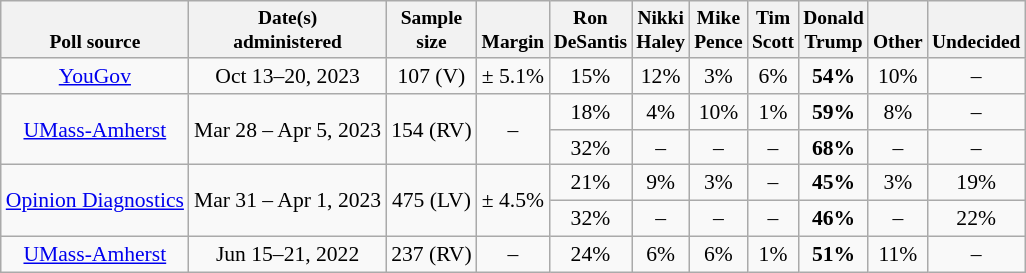<table class="wikitable mw-datatable" style="font-size:90%;text-align:center;">
<tr valign=bottom style="font-size:90%;">
<th>Poll source</th>
<th>Date(s)<br>administered</th>
<th>Sample<br>size</th>
<th>Margin<br></th>
<th>Ron<br>DeSantis</th>
<th>Nikki<br>Haley</th>
<th>Mike<br>Pence</th>
<th>Tim<br>Scott</th>
<th>Donald<br>Trump</th>
<th>Other</th>
<th>Undecided</th>
</tr>
<tr>
<td><a href='#'>YouGov</a></td>
<td>Oct 13–20, 2023</td>
<td>107 (V)</td>
<td>± 5.1%</td>
<td>15%</td>
<td>12%</td>
<td>3%</td>
<td>6%</td>
<td><strong>54%</strong></td>
<td>10%</td>
<td>–</td>
</tr>
<tr>
<td rowspan="2"><a href='#'>UMass-Amherst</a></td>
<td rowspan="2">Mar 28 – Apr 5, 2023</td>
<td rowspan="2">154 (RV)</td>
<td rowspan="2">–</td>
<td>18%</td>
<td>4%</td>
<td>10%</td>
<td>1%</td>
<td><strong>59%</strong></td>
<td>8%</td>
<td>–</td>
</tr>
<tr>
<td>32%</td>
<td>–</td>
<td>–</td>
<td>–</td>
<td><strong>68%</strong></td>
<td>–</td>
<td>–</td>
</tr>
<tr>
<td rowspan="2"><a href='#'>Opinion Diagnostics</a></td>
<td rowspan="2">Mar 31 – Apr 1, 2023</td>
<td rowspan="2">475 (LV)</td>
<td rowspan="2">± 4.5%</td>
<td>21%</td>
<td>9%</td>
<td>3%</td>
<td>–</td>
<td><strong>45%</strong></td>
<td>3%</td>
<td>19%</td>
</tr>
<tr>
<td>32%</td>
<td>–</td>
<td>–</td>
<td>–</td>
<td><strong>46%</strong></td>
<td>–</td>
<td>22%</td>
</tr>
<tr>
<td><a href='#'>UMass-Amherst</a></td>
<td>Jun 15–21, 2022</td>
<td>237 (RV)</td>
<td>–</td>
<td>24%</td>
<td>6%</td>
<td>6%</td>
<td>1%</td>
<td><strong>51%</strong></td>
<td>11%</td>
<td>–</td>
</tr>
</table>
